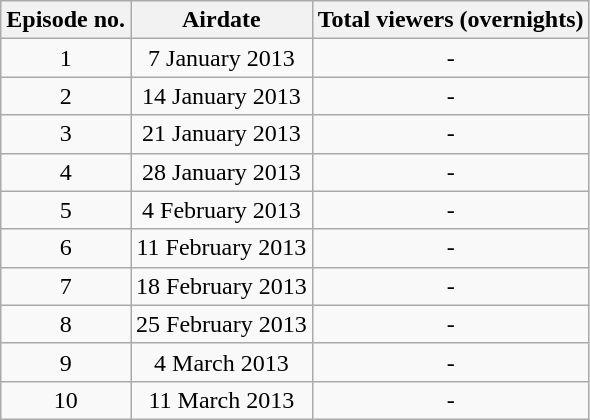<table class="wikitable" style="text-align:center;">
<tr>
<th>Episode no.</th>
<th>Airdate</th>
<th>Total viewers (overnights)</th>
</tr>
<tr>
<td>1</td>
<td>7 January 2013</td>
<td>-</td>
</tr>
<tr>
<td>2</td>
<td>14 January 2013</td>
<td>-</td>
</tr>
<tr>
<td>3</td>
<td>21 January 2013</td>
<td>-</td>
</tr>
<tr>
<td>4</td>
<td>28 January 2013</td>
<td>-</td>
</tr>
<tr>
<td>5</td>
<td>4 February 2013</td>
<td>-</td>
</tr>
<tr>
<td>6</td>
<td>11 February 2013</td>
<td>-</td>
</tr>
<tr>
<td>7</td>
<td>18 February 2013</td>
<td>-</td>
</tr>
<tr>
<td>8</td>
<td>25 February 2013</td>
<td>-</td>
</tr>
<tr>
<td>9</td>
<td>4 March 2013</td>
<td>-</td>
</tr>
<tr>
<td>10</td>
<td>11 March 2013</td>
<td>-</td>
</tr>
</table>
